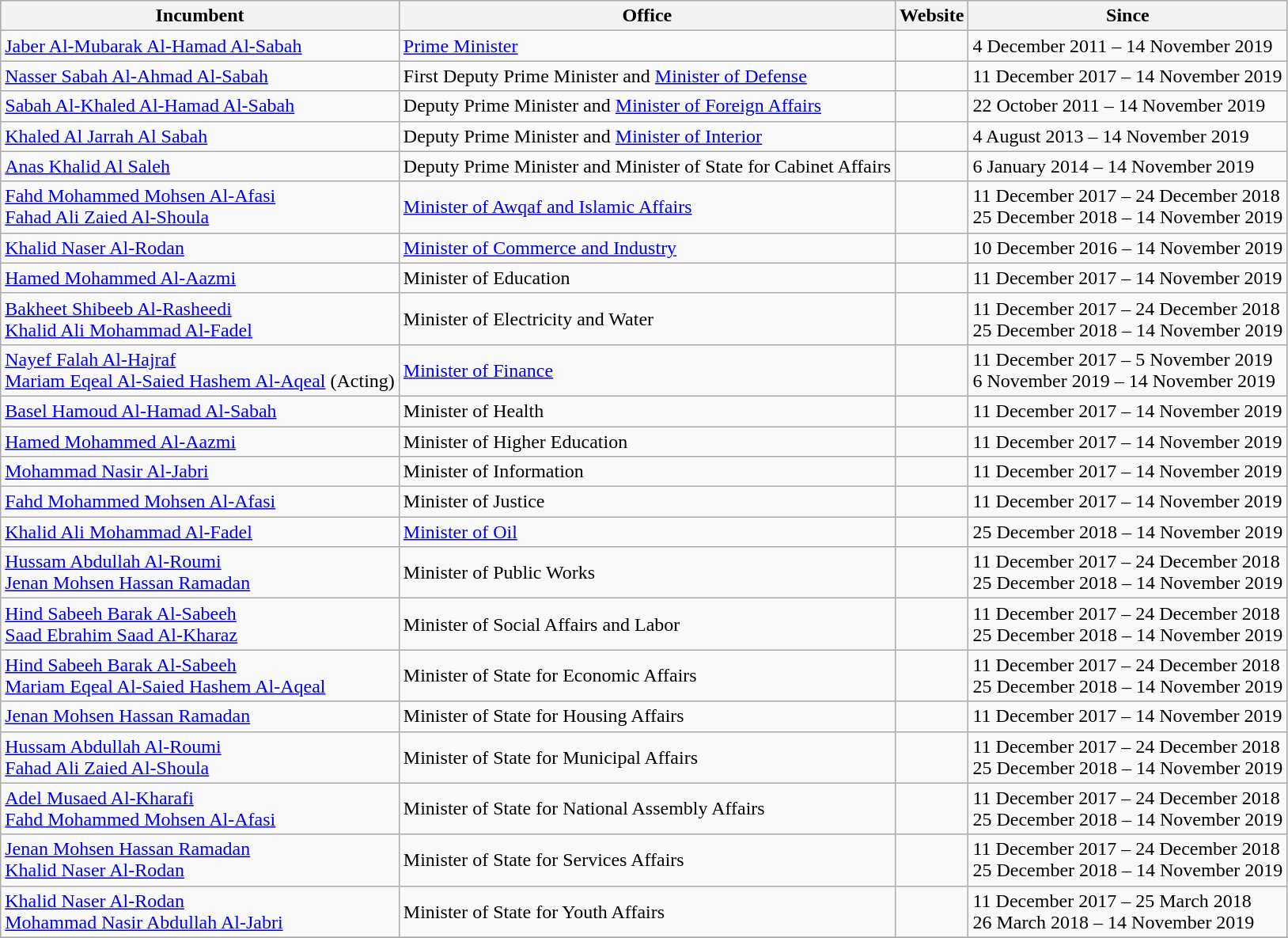<table class="wikitable">
<tr>
<th>Incumbent</th>
<th>Office</th>
<th>Website</th>
<th>Since</th>
</tr>
<tr>
<td><a href='#'>Jaber Al-Mubarak Al-Hamad Al-Sabah</a></td>
<td><a href='#'>Prime Minister</a></td>
<td></td>
<td>4 December 2011 – 14 November 2019</td>
</tr>
<tr>
<td><a href='#'>Nasser Sabah Al-Ahmad Al-Sabah</a></td>
<td>First Deputy Prime Minister and <a href='#'>Minister of Defense</a></td>
<td></td>
<td>11 December 2017 – 14 November 2019</td>
</tr>
<tr>
<td><a href='#'>Sabah Al-Khaled Al-Hamad Al-Sabah</a></td>
<td>Deputy Prime Minister and <a href='#'>Minister of Foreign Affairs</a></td>
<td></td>
<td>22 October 2011 – 14 November 2019</td>
</tr>
<tr>
<td><a href='#'>Khaled Al Jarrah Al Sabah</a></td>
<td>Deputy Prime Minister and <a href='#'>Minister of Interior</a></td>
<td></td>
<td>4 August 2013 – 14 November 2019</td>
</tr>
<tr>
<td><a href='#'>Anas Khalid Al Saleh</a></td>
<td>Deputy Prime Minister and Minister of State for Cabinet Affairs</td>
<td></td>
<td>6 January 2014 – 14 November 2019</td>
</tr>
<tr>
<td><a href='#'>Fahd Mohammed Mohsen Al-Afasi</a><br><a href='#'>Fahad Ali Zaied Al-Shoula</a></td>
<td><a href='#'>Minister of Awqaf and Islamic Affairs</a></td>
<td></td>
<td>11 December 2017 – 24 December 2018<br>25 December 2018 – 14 November 2019</td>
</tr>
<tr>
<td><a href='#'>Khalid Naser Al-Rodan</a></td>
<td><a href='#'>Minister of Commerce and Industry</a></td>
<td></td>
<td>10 December 2016 – 14 November 2019</td>
</tr>
<tr>
<td><a href='#'>Hamed Mohammed Al-Aazmi</a></td>
<td>Minister of Education</td>
<td></td>
<td>11 December 2017 – 14 November 2019</td>
</tr>
<tr>
<td><a href='#'>Bakheet Shibeeb Al-Rasheedi</a><br><a href='#'>Khalid Ali Mohammad Al-Fadel</a></td>
<td>Minister of Electricity and Water</td>
<td></td>
<td>11 December 2017 – 24 December 2018<br>25 December 2018 – 14 November 2019</td>
</tr>
<tr>
<td><a href='#'>Nayef Falah Al-Hajraf</a><br><a href='#'>Mariam Eqeal Al-Saied Hashem Al-Aqeal</a> (Acting)</td>
<td><a href='#'>Minister of Finance</a></td>
<td></td>
<td>11 December 2017 – 5 November 2019<br>6 November 2019 – 14 November 2019</td>
</tr>
<tr>
<td><a href='#'>Basel Hamoud Al-Hamad Al-Sabah</a></td>
<td>Minister of Health</td>
<td></td>
<td>11 December 2017 – 14 November 2019</td>
</tr>
<tr>
<td><a href='#'>Hamed Mohammed Al-Aazmi</a></td>
<td>Minister of Higher Education</td>
<td></td>
<td>11 December 2017 – 14 November 2019</td>
</tr>
<tr>
<td><a href='#'>Mohammad Nasir Al-Jabri</a></td>
<td>Minister of Information</td>
<td></td>
<td>11 December 2017 – 14 November 2019</td>
</tr>
<tr>
<td><a href='#'>Fahd Mohammed Mohsen Al-Afasi</a></td>
<td>Minister of Justice</td>
<td></td>
<td>11 December 2017 – 14 November 2019</td>
</tr>
<tr>
<td><a href='#'>Khalid Ali Mohammad Al-Fadel</a></td>
<td><a href='#'>Minister of Oil</a></td>
<td></td>
<td>25 December 2018 – 14 November 2019</td>
</tr>
<tr>
<td><a href='#'>Hussam Abdullah Al-Roumi</a><br><a href='#'>Jenan Mohsen Hassan Ramadan</a></td>
<td>Minister of Public Works</td>
<td></td>
<td>11 December 2017 – 24 December 2018<br>25 December 2018 – 14 November 2019</td>
</tr>
<tr>
<td><a href='#'>Hind Sabeeh Barak Al-Sabeeh</a><br><a href='#'>Saad Ebrahim Saad Al-Kharaz</a></td>
<td>Minister of Social Affairs and Labor</td>
<td></td>
<td>11 December 2017 – 24 December 2018<br>25 December 2018 – 14 November 2019</td>
</tr>
<tr>
<td><a href='#'>Hind Sabeeh Barak Al-Sabeeh</a><br><a href='#'>Mariam Eqeal Al-Saied Hashem Al-Aqeal</a></td>
<td>Minister of State for Economic Affairs</td>
<td></td>
<td>11 December 2017 – 24 December 2018<br>25 December 2018 – 14 November 2019</td>
</tr>
<tr>
<td><a href='#'>Jenan Mohsen Hassan Ramadan</a></td>
<td>Minister of State for Housing Affairs</td>
<td></td>
<td>11 December 2017 – 14 November 2019</td>
</tr>
<tr>
<td><a href='#'>Hussam Abdullah Al-Roumi</a><br><a href='#'>Fahad Ali Zaied Al-Shoula</a></td>
<td>Minister of State for Municipal Affairs</td>
<td></td>
<td>11 December 2017 – 24 December 2018<br>25 December 2018 – 14 November 2019</td>
</tr>
<tr>
<td><a href='#'>Adel Musaed Al-Kharafi</a><br><a href='#'>Fahd Mohammed Mohsen Al-Afasi</a></td>
<td>Minister of State for National Assembly Affairs</td>
<td></td>
<td>11 December 2017 – 24 December 2018<br>25 December 2018 – 14 November 2019</td>
</tr>
<tr>
<td><a href='#'>Jenan Mohsen Hassan Ramadan</a><br><a href='#'>Khalid Naser Al-Rodan</a></td>
<td>Minister of State for Services Affairs</td>
<td></td>
<td>11 December 2017 – 24 December 2018<br>25 December 2018 – 14 November 2019</td>
</tr>
<tr>
<td><a href='#'>Khalid Naser Al-Rodan</a><br><a href='#'>Mohammad Nasir Abdullah Al-Jabri</a></td>
<td>Minister of State for Youth Affairs</td>
<td></td>
<td>11 December 2017 – 25 March 2018<br>26 March 2018 – 14 November 2019</td>
</tr>
<tr>
</tr>
</table>
